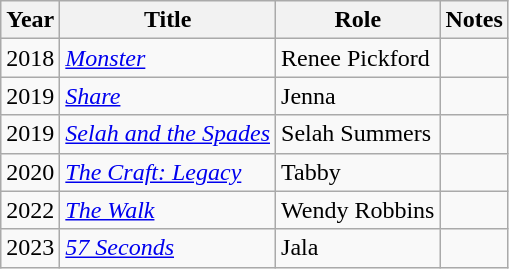<table class="wikitable sortable">
<tr>
<th>Year</th>
<th>Title</th>
<th>Role</th>
<th class="unsortable">Notes</th>
</tr>
<tr>
<td>2018</td>
<td><em><a href='#'>Monster</a></em></td>
<td>Renee Pickford</td>
<td></td>
</tr>
<tr>
<td>2019</td>
<td><em><a href='#'>Share</a></em></td>
<td>Jenna</td>
<td></td>
</tr>
<tr>
<td>2019</td>
<td><em><a href='#'>Selah and the Spades</a></em></td>
<td>Selah Summers</td>
<td></td>
</tr>
<tr>
<td>2020</td>
<td><em><a href='#'>The Craft: Legacy</a></em></td>
<td>Tabby</td>
<td></td>
</tr>
<tr>
<td>2022</td>
<td><em><a href='#'>The Walk</a></em></td>
<td>Wendy Robbins</td>
<td></td>
</tr>
<tr>
<td>2023</td>
<td><em><a href='#'>57 Seconds</a></em></td>
<td>Jala</td>
<td></td>
</tr>
</table>
